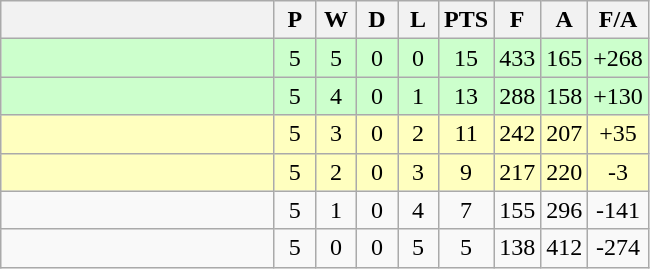<table class=wikitable style="text-align:center">
<tr>
<th width=175></th>
<th width=20>P</th>
<th width=20>W</th>
<th width=20>D</th>
<th width=20>L</th>
<th width=20>PTS</th>
<th width=20>F</th>
<th width=20>A</th>
<th width=20>F/A</th>
</tr>
<tr style="background-color:#ccffcc;">
<td style="text-align:left;"></td>
<td>5</td>
<td>5</td>
<td>0</td>
<td>0</td>
<td>15</td>
<td>433</td>
<td>165</td>
<td>+268</td>
</tr>
<tr style="background-color:#ccffcc;">
<td style="text-align:left;"></td>
<td>5</td>
<td>4</td>
<td>0</td>
<td>1</td>
<td>13</td>
<td>288</td>
<td>158</td>
<td>+130</td>
</tr>
<tr style="background:#FFFFBF;">
<td style="text-align:left;"></td>
<td>5</td>
<td>3</td>
<td>0</td>
<td>2</td>
<td>11</td>
<td>242</td>
<td>207</td>
<td>+35</td>
</tr>
<tr style="background:#FFFFBF;">
<td style="text-align:left;"></td>
<td>5</td>
<td>2</td>
<td>0</td>
<td>3</td>
<td>9</td>
<td>217</td>
<td>220</td>
<td>-3</td>
</tr>
<tr>
<td style="text-align:left;"></td>
<td>5</td>
<td>1</td>
<td>0</td>
<td>4</td>
<td>7</td>
<td>155</td>
<td>296</td>
<td>-141</td>
</tr>
<tr>
<td style="text-align:left;"></td>
<td>5</td>
<td>0</td>
<td>0</td>
<td>5</td>
<td>5</td>
<td>138</td>
<td>412</td>
<td>-274</td>
</tr>
</table>
